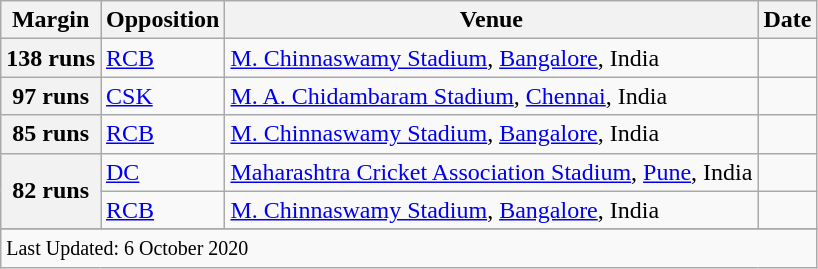<table class="wikitable">
<tr>
<th>Margin</th>
<th>Opposition</th>
<th>Venue</th>
<th>Date</th>
</tr>
<tr>
<th scope=row style=text-align:center;>138 runs</th>
<td><a href='#'>RCB</a></td>
<td><a href='#'>M. Chinnaswamy Stadium</a>, <a href='#'>Bangalore</a>, India</td>
<td></td>
</tr>
<tr>
<th scope=row style=text-align:center;>97 runs</th>
<td><a href='#'>CSK</a></td>
<td><a href='#'>M. A. Chidambaram Stadium</a>, <a href='#'>Chennai</a>, India</td>
<td></td>
</tr>
<tr>
<th scope=row style=text-align:center;>85 runs</th>
<td><a href='#'>RCB</a></td>
<td><a href='#'>M. Chinnaswamy Stadium</a>, <a href='#'>Bangalore</a>, India</td>
<td></td>
</tr>
<tr>
<th scope=row style=text-align:center; rowspan=2>82 runs</th>
<td><a href='#'>DC</a></td>
<td><a href='#'>Maharashtra Cricket Association Stadium</a>, <a href='#'>Pune</a>, India</td>
<td></td>
</tr>
<tr>
<td><a href='#'>RCB</a></td>
<td><a href='#'>M. Chinnaswamy Stadium</a>, <a href='#'>Bangalore</a>, India</td>
<td></td>
</tr>
<tr>
</tr>
<tr class=sortbottom>
<td colspan=4><small>Last Updated: 6 October 2020</small></td>
</tr>
</table>
